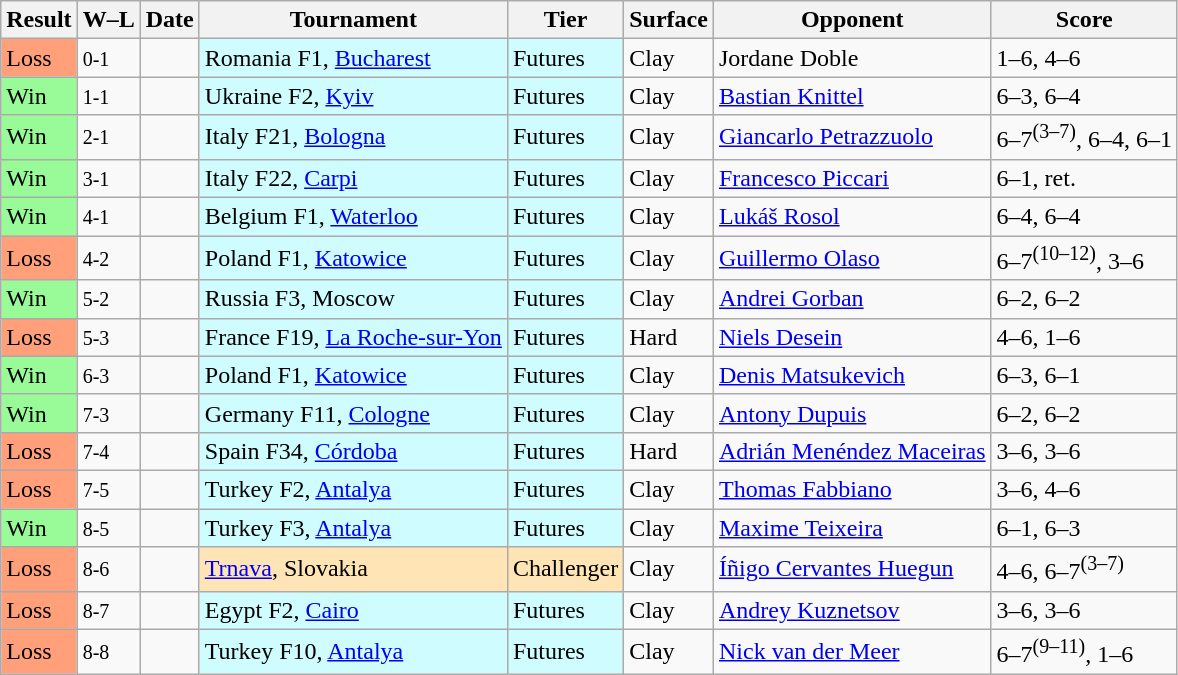<table class="sortable wikitable">
<tr>
<th>Result</th>
<th class="unsortable">W–L</th>
<th>Date</th>
<th>Tournament</th>
<th>Tier</th>
<th>Surface</th>
<th>Opponent</th>
<th class="unsortable">Score</th>
</tr>
<tr>
<td style="background:#ffa07a;">Loss</td>
<td><small>0-1</small></td>
<td></td>
<td style="background:#cffcff;">Romania F1, <a href='#'>Bucharest</a></td>
<td style="background:#cffcff;">Futures</td>
<td>Clay</td>
<td> Jordane Doble</td>
<td>1–6, 4–6</td>
</tr>
<tr>
<td style="background:#98fb98;">Win</td>
<td><small>1-1</small></td>
<td></td>
<td style="background:#cffcff;">Ukraine F2, <a href='#'>Kyiv</a></td>
<td style="background:#cffcff;">Futures</td>
<td>Clay</td>
<td> <a href='#'>Bastian Knittel</a></td>
<td>6–3, 6–4</td>
</tr>
<tr>
<td style="background:#98fb98;">Win</td>
<td><small>2-1</small></td>
<td></td>
<td style="background:#cffcff;">Italy F21, <a href='#'>Bologna</a></td>
<td style="background:#cffcff;">Futures</td>
<td>Clay</td>
<td> <a href='#'>Giancarlo Petrazzuolo</a></td>
<td>6–7<sup>(3–7)</sup>, 6–4, 6–1</td>
</tr>
<tr>
<td style="background:#98fb98;">Win</td>
<td><small>3-1</small></td>
<td></td>
<td style="background:#cffcff;">Italy F22, <a href='#'>Carpi</a></td>
<td style="background:#cffcff;">Futures</td>
<td>Clay</td>
<td> <a href='#'>Francesco Piccari</a></td>
<td>6–1, ret.</td>
</tr>
<tr>
<td style="background:#98fb98;">Win</td>
<td><small>4-1</small></td>
<td></td>
<td style="background:#cffcff;">Belgium F1, <a href='#'>Waterloo</a></td>
<td style="background:#cffcff;">Futures</td>
<td>Clay</td>
<td> <a href='#'>Lukáš Rosol</a></td>
<td>6–4, 6–4</td>
</tr>
<tr>
<td style="background:#ffa07a;">Loss</td>
<td><small>4-2</small></td>
<td></td>
<td style="background:#cffcff;">Poland F1, <a href='#'>Katowice</a></td>
<td style="background:#cffcff;">Futures</td>
<td>Clay</td>
<td> <a href='#'>Guillermo Olaso</a></td>
<td>6–7<sup>(10–12)</sup>, 3–6</td>
</tr>
<tr>
<td style="background:#98fb98;">Win</td>
<td><small>5-2</small></td>
<td></td>
<td style="background:#cffcff;">Russia F3, Moscow</td>
<td style="background:#cffcff;">Futures</td>
<td>Clay</td>
<td> <a href='#'>Andrei Gorban</a></td>
<td>6–2, 6–2</td>
</tr>
<tr>
<td style="background:#ffa07a;">Loss</td>
<td><small>5-3</small></td>
<td></td>
<td style="background:#cffcff;">France F19, <a href='#'>La Roche-sur-Yon</a></td>
<td style="background:#cffcff;">Futures</td>
<td>Hard</td>
<td> <a href='#'>Niels Desein</a></td>
<td>4–6, 1–6</td>
</tr>
<tr>
<td style="background:#98fb98;">Win</td>
<td><small>6-3</small></td>
<td></td>
<td style="background:#cffcff;">Poland F1, <a href='#'>Katowice</a></td>
<td style="background:#cffcff;">Futures</td>
<td>Clay</td>
<td> <a href='#'>Denis Matsukevich</a></td>
<td>6–3, 6–1</td>
</tr>
<tr>
<td style="background:#98fb98;">Win</td>
<td><small>7-3</small></td>
<td></td>
<td style="background:#cffcff;">Germany F11, <a href='#'>Cologne</a></td>
<td style="background:#cffcff;">Futures</td>
<td>Clay</td>
<td> <a href='#'>Antony Dupuis</a></td>
<td>6–2, 6–2</td>
</tr>
<tr>
<td style="background:#ffa07a;">Loss</td>
<td><small>7-4</small></td>
<td></td>
<td style="background:#cffcff;">Spain F34, <a href='#'>Córdoba</a></td>
<td style="background:#cffcff;">Futures</td>
<td>Hard</td>
<td> <a href='#'>Adrián Menéndez Maceiras</a></td>
<td>3–6, 3–6</td>
</tr>
<tr>
<td style="background:#ffa07a;">Loss</td>
<td><small>7-5</small></td>
<td></td>
<td style="background:#cffcff;">Turkey F2, <a href='#'>Antalya</a></td>
<td style="background:#cffcff;">Futures</td>
<td>Clay</td>
<td> <a href='#'>Thomas Fabbiano</a></td>
<td>3–6, 4–6</td>
</tr>
<tr>
<td style="background:#98fb98;">Win</td>
<td><small>8-5</small></td>
<td></td>
<td style="background:#cffcff;">Turkey F3, <a href='#'>Antalya</a></td>
<td style="background:#cffcff;">Futures</td>
<td>Clay</td>
<td> <a href='#'>Maxime Teixeira</a></td>
<td>6–1, 6–3</td>
</tr>
<tr>
<td style="background:#ffa07a;">Loss</td>
<td><small>8-6</small></td>
<td></td>
<td style="background:moccasin;"><a href='#'>Trnava</a>, Slovakia</td>
<td style="background:moccasin;">Challenger</td>
<td>Clay</td>
<td> <a href='#'>Íñigo Cervantes Huegun</a></td>
<td>4–6, 6–7<sup>(3–7)</sup></td>
</tr>
<tr>
<td style="background:#ffa07a;">Loss</td>
<td><small>8-7</small></td>
<td></td>
<td style="background:#cffcff;">Egypt F2, <a href='#'>Cairo</a></td>
<td style="background:#cffcff;">Futures</td>
<td>Clay</td>
<td> <a href='#'>Andrey Kuznetsov</a></td>
<td>3–6, 3–6</td>
</tr>
<tr>
<td style="background:#ffa07a;">Loss</td>
<td><small>8-8</small></td>
<td></td>
<td style="background:#cffcff;">Turkey F10, <a href='#'>Antalya</a></td>
<td style="background:#cffcff;">Futures</td>
<td>Clay</td>
<td> <a href='#'>Nick van der Meer</a></td>
<td>6–7<sup>(9–11)</sup>, 1–6</td>
</tr>
</table>
